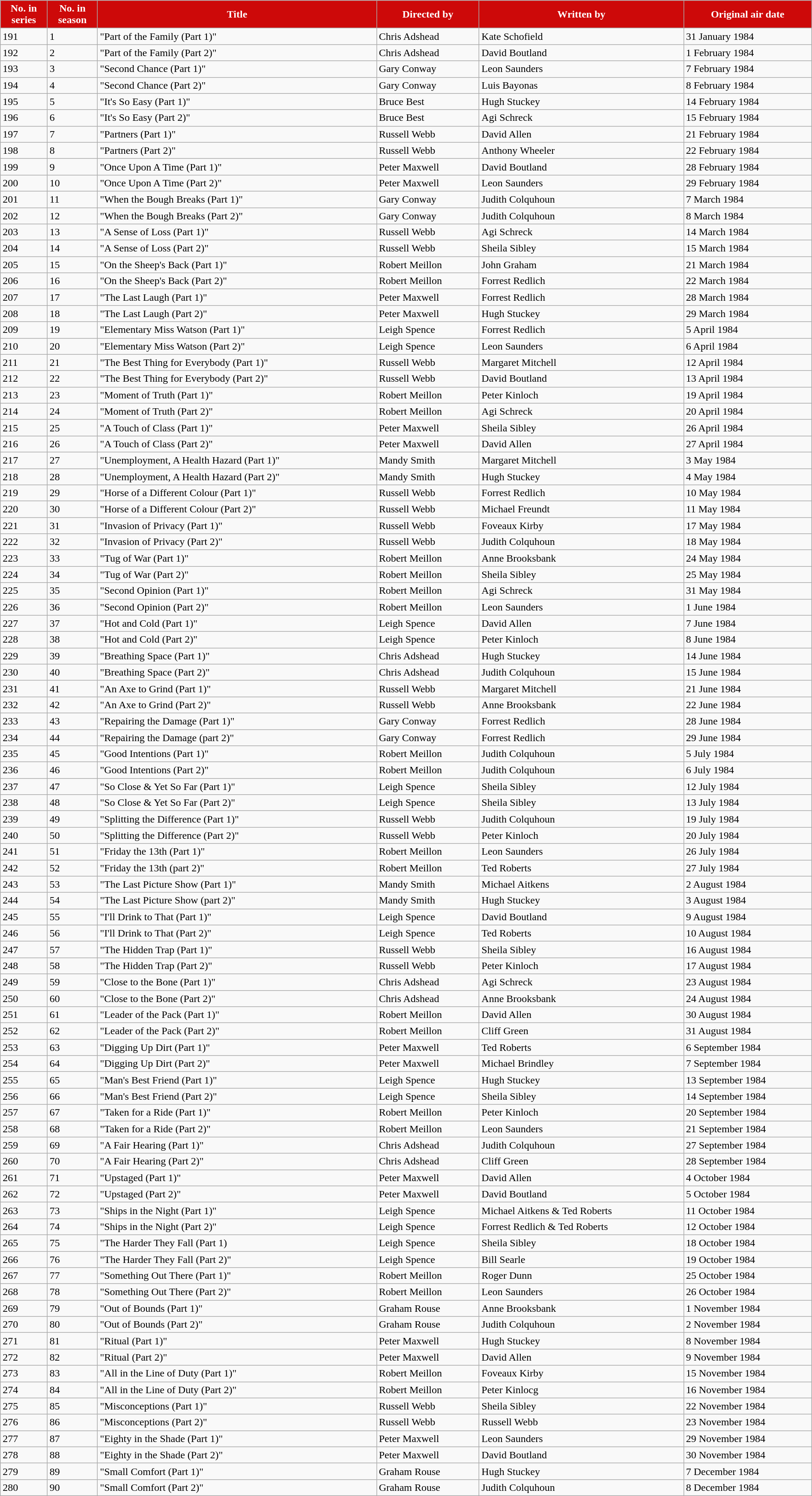<table class="wikitable plainrowheaders" style="width:100%;">
<tr style="color:white">
<th style="background: #CD0909;">No. in<br>series</th>
<th style="background: #CD0909;">No. in<br>season</th>
<th style="background: #CD0909;">Title</th>
<th style="background: #CD0909;">Directed by</th>
<th style="background: #CD0909;">Written by</th>
<th style="background: #CD0909;">Original air date</th>
</tr>
<tr>
<td>191</td>
<td>1</td>
<td>"Part of the Family (Part 1)"</td>
<td>Chris Adshead</td>
<td>Kate Schofield</td>
<td>31 January 1984</td>
</tr>
<tr>
<td>192</td>
<td>2</td>
<td>"Part of the Family (Part 2)"</td>
<td>Chris Adshead</td>
<td>David Boutland</td>
<td>1 February 1984</td>
</tr>
<tr>
<td>193</td>
<td>3</td>
<td>"Second Chance (Part 1)"</td>
<td>Gary Conway</td>
<td>Leon Saunders</td>
<td>7 February 1984</td>
</tr>
<tr>
<td>194</td>
<td>4</td>
<td>"Second Chance (Part 2)"</td>
<td>Gary Conway</td>
<td>Luis Bayonas</td>
<td>8 February 1984</td>
</tr>
<tr>
<td>195</td>
<td>5</td>
<td>"It's So Easy (Part 1)"</td>
<td>Bruce Best</td>
<td>Hugh Stuckey</td>
<td>14 February 1984</td>
</tr>
<tr>
<td>196</td>
<td>6</td>
<td>"It's So Easy (Part 2)"</td>
<td>Bruce Best</td>
<td>Agi Schreck</td>
<td>15 February 1984</td>
</tr>
<tr>
<td>197</td>
<td>7</td>
<td>"Partners (Part 1)"</td>
<td>Russell Webb</td>
<td>David Allen</td>
<td>21 February 1984</td>
</tr>
<tr>
<td>198</td>
<td>8</td>
<td>"Partners (Part 2)"</td>
<td>Russell Webb</td>
<td>Anthony Wheeler</td>
<td>22 February 1984</td>
</tr>
<tr>
<td>199</td>
<td>9</td>
<td>"Once Upon A Time (Part 1)"</td>
<td>Peter Maxwell</td>
<td>David Boutland</td>
<td>28 February 1984</td>
</tr>
<tr>
<td>200</td>
<td>10</td>
<td>"Once Upon A Time (Part 2)"</td>
<td>Peter Maxwell</td>
<td>Leon Saunders</td>
<td>29 February 1984</td>
</tr>
<tr>
<td>201</td>
<td>11</td>
<td>"When the Bough Breaks (Part 1)"</td>
<td>Gary Conway</td>
<td>Judith Colquhoun</td>
<td>7 March 1984</td>
</tr>
<tr>
<td>202</td>
<td>12</td>
<td>"When the Bough Breaks (Part 2)"</td>
<td>Gary Conway</td>
<td>Judith Colquhoun</td>
<td>8 March 1984</td>
</tr>
<tr>
<td>203</td>
<td>13</td>
<td>"A Sense of Loss (Part 1)"</td>
<td>Russell Webb</td>
<td>Agi Schreck</td>
<td>14 March 1984</td>
</tr>
<tr>
<td>204</td>
<td>14</td>
<td>"A Sense of Loss (Part 2)"</td>
<td>Russell Webb</td>
<td>Sheila Sibley</td>
<td>15 March 1984</td>
</tr>
<tr>
<td>205</td>
<td>15</td>
<td>"On the Sheep's Back (Part 1)"</td>
<td>Robert Meillon</td>
<td>John Graham</td>
<td>21 March 1984</td>
</tr>
<tr>
<td>206</td>
<td>16</td>
<td>"On the Sheep's Back (Part 2)"</td>
<td>Robert Meillon</td>
<td>Forrest Redlich</td>
<td>22 March 1984</td>
</tr>
<tr>
<td>207</td>
<td>17</td>
<td>"The Last Laugh (Part 1)"</td>
<td>Peter Maxwell</td>
<td>Forrest Redlich</td>
<td>28 March 1984</td>
</tr>
<tr>
<td>208</td>
<td>18</td>
<td>"The Last Laugh (Part 2)"</td>
<td>Peter Maxwell</td>
<td>Hugh Stuckey</td>
<td>29 March 1984</td>
</tr>
<tr>
<td>209</td>
<td>19</td>
<td>"Elementary Miss Watson (Part 1)"</td>
<td>Leigh Spence</td>
<td>Forrest Redlich</td>
<td>5 April 1984</td>
</tr>
<tr>
<td>210</td>
<td>20</td>
<td>"Elementary Miss Watson (Part 2)"</td>
<td>Leigh Spence</td>
<td>Leon Saunders</td>
<td>6 April 1984</td>
</tr>
<tr>
<td>211</td>
<td>21</td>
<td>"The Best Thing for Everybody (Part 1)"</td>
<td>Russell Webb</td>
<td>Margaret Mitchell</td>
<td>12 April 1984</td>
</tr>
<tr>
<td>212</td>
<td>22</td>
<td>"The Best Thing for Everybody (Part 2)"</td>
<td>Russell Webb</td>
<td>David Boutland</td>
<td>13 April 1984</td>
</tr>
<tr>
<td>213</td>
<td>23</td>
<td>"Moment of Truth (Part 1)"</td>
<td>Robert Meillon</td>
<td>Peter Kinloch</td>
<td>19 April 1984</td>
</tr>
<tr>
<td>214</td>
<td>24</td>
<td>"Moment of Truth (Part 2)"</td>
<td>Robert Meillon</td>
<td>Agi Schreck</td>
<td>20 April 1984</td>
</tr>
<tr>
<td>215</td>
<td>25</td>
<td>"A Touch of Class (Part 1)"</td>
<td>Peter Maxwell</td>
<td>Sheila Sibley</td>
<td>26 April 1984</td>
</tr>
<tr>
<td>216</td>
<td>26</td>
<td>"A Touch of Class (Part 2)"</td>
<td>Peter Maxwell</td>
<td>David Allen</td>
<td>27 April 1984</td>
</tr>
<tr>
<td>217</td>
<td>27</td>
<td>"Unemployment, A Health Hazard (Part 1)"</td>
<td>Mandy Smith</td>
<td>Margaret Mitchell</td>
<td>3 May 1984</td>
</tr>
<tr>
<td>218</td>
<td>28</td>
<td>"Unemployment, A Health Hazard (Part 2)"</td>
<td>Mandy Smith</td>
<td>Hugh Stuckey</td>
<td>4 May 1984</td>
</tr>
<tr>
<td>219</td>
<td>29</td>
<td>"Horse of a Different Colour (Part 1)"</td>
<td>Russell Webb</td>
<td>Forrest Redlich</td>
<td>10 May 1984</td>
</tr>
<tr>
<td>220</td>
<td>30</td>
<td>"Horse of a Different Colour (Part 2)"</td>
<td>Russell Webb</td>
<td>Michael Freundt</td>
<td>11 May 1984</td>
</tr>
<tr>
<td>221</td>
<td>31</td>
<td>"Invasion of Privacy (Part 1)"</td>
<td>Russell Webb</td>
<td>Foveaux Kirby</td>
<td>17 May 1984</td>
</tr>
<tr>
<td>222</td>
<td>32</td>
<td>"Invasion of Privacy (Part 2)"</td>
<td>Russell Webb</td>
<td>Judith Colquhoun</td>
<td>18 May 1984</td>
</tr>
<tr>
<td>223</td>
<td>33</td>
<td>"Tug of War (Part 1)"</td>
<td>Robert Meillon</td>
<td>Anne Brooksbank</td>
<td>24 May 1984</td>
</tr>
<tr>
<td>224</td>
<td>34</td>
<td>"Tug of War (Part 2)"</td>
<td>Robert Meillon</td>
<td>Sheila Sibley</td>
<td>25 May 1984</td>
</tr>
<tr>
<td>225</td>
<td>35</td>
<td>"Second Opinion (Part 1)"</td>
<td>Robert Meillon</td>
<td>Agi Schreck</td>
<td>31 May 1984</td>
</tr>
<tr>
<td>226</td>
<td>36</td>
<td>"Second Opinion (Part 2)"</td>
<td>Robert Meillon</td>
<td>Leon Saunders</td>
<td>1 June 1984</td>
</tr>
<tr>
<td>227</td>
<td>37</td>
<td>"Hot and Cold (Part 1)"</td>
<td>Leigh Spence</td>
<td>David Allen</td>
<td>7 June 1984</td>
</tr>
<tr>
<td>228</td>
<td>38</td>
<td>"Hot and Cold (Part 2)"</td>
<td>Leigh Spence</td>
<td>Peter Kinloch</td>
<td>8 June 1984</td>
</tr>
<tr>
<td>229</td>
<td>39</td>
<td>"Breathing Space (Part 1)"</td>
<td>Chris Adshead</td>
<td>Hugh Stuckey</td>
<td>14 June 1984</td>
</tr>
<tr>
<td>230</td>
<td>40</td>
<td>"Breathing Space (Part 2)"</td>
<td>Chris Adshead</td>
<td>Judith Colquhoun</td>
<td>15 June 1984</td>
</tr>
<tr>
<td>231</td>
<td>41</td>
<td>"An Axe to Grind (Part 1)"</td>
<td>Russell Webb</td>
<td>Margaret Mitchell</td>
<td>21 June 1984</td>
</tr>
<tr>
<td>232</td>
<td>42</td>
<td>"An Axe to Grind (Part 2)"</td>
<td>Russell Webb</td>
<td>Anne Brooksbank</td>
<td>22 June 1984</td>
</tr>
<tr>
<td>233</td>
<td>43</td>
<td>"Repairing the Damage (Part 1)"</td>
<td>Gary Conway</td>
<td>Forrest Redlich</td>
<td>28 June 1984</td>
</tr>
<tr>
<td>234</td>
<td>44</td>
<td>"Repairing the Damage (part 2)"</td>
<td>Gary Conway</td>
<td>Forrest Redlich</td>
<td>29 June 1984</td>
</tr>
<tr>
<td>235</td>
<td>45</td>
<td>"Good Intentions (Part 1)"</td>
<td>Robert Meillon</td>
<td>Judith Colquhoun</td>
<td>5 July 1984</td>
</tr>
<tr>
<td>236</td>
<td>46</td>
<td>"Good Intentions (Part 2)"</td>
<td>Robert Meillon</td>
<td>Judith Colquhoun</td>
<td>6 July 1984</td>
</tr>
<tr>
<td>237</td>
<td>47</td>
<td>"So Close & Yet So Far (Part 1)"</td>
<td>Leigh Spence</td>
<td>Sheila Sibley</td>
<td>12 July 1984</td>
</tr>
<tr>
<td>238</td>
<td>48</td>
<td>"So Close & Yet So Far (Part 2)"</td>
<td>Leigh Spence</td>
<td>Sheila Sibley</td>
<td>13 July 1984</td>
</tr>
<tr>
<td>239</td>
<td>49</td>
<td>"Splitting the Difference (Part 1)"</td>
<td>Russell Webb</td>
<td>Judith Colquhoun</td>
<td>19 July 1984</td>
</tr>
<tr>
<td>240</td>
<td>50</td>
<td>"Splitting the Difference (Part 2)"</td>
<td>Russell Webb</td>
<td>Peter Kinloch</td>
<td>20 July 1984</td>
</tr>
<tr>
<td>241</td>
<td>51</td>
<td>"Friday the 13th (Part 1)"</td>
<td>Robert Meillon</td>
<td>Leon Saunders</td>
<td>26 July 1984</td>
</tr>
<tr>
<td>242</td>
<td>52</td>
<td>"Friday the 13th (part 2)"</td>
<td>Robert Meillon</td>
<td>Ted Roberts</td>
<td>27 July 1984</td>
</tr>
<tr>
<td>243</td>
<td>53</td>
<td>"The Last Picture Show (Part 1)"</td>
<td>Mandy Smith</td>
<td>Michael Aitkens</td>
<td>2 August 1984</td>
</tr>
<tr>
<td>244</td>
<td>54</td>
<td>"The Last Picture Show (part 2)"</td>
<td>Mandy Smith</td>
<td>Hugh Stuckey</td>
<td>3 August 1984</td>
</tr>
<tr>
<td>245</td>
<td>55</td>
<td>"I'll Drink to That (Part 1)"</td>
<td>Leigh Spence</td>
<td>David Boutland</td>
<td>9 August 1984</td>
</tr>
<tr>
<td>246</td>
<td>56</td>
<td>"I'll Drink to That (Part 2)"</td>
<td>Leigh Spence</td>
<td>Ted Roberts</td>
<td>10 August 1984</td>
</tr>
<tr>
<td>247</td>
<td>57</td>
<td>"The Hidden Trap (Part 1)"</td>
<td>Russell Webb</td>
<td>Sheila Sibley</td>
<td>16 August 1984</td>
</tr>
<tr>
<td>248</td>
<td>58</td>
<td>"The Hidden Trap (Part 2)"</td>
<td>Russell Webb</td>
<td>Peter Kinloch</td>
<td>17 August 1984</td>
</tr>
<tr>
<td>249</td>
<td>59</td>
<td>"Close to the Bone (Part 1)"</td>
<td>Chris Adshead</td>
<td>Agi Schreck</td>
<td>23 August 1984</td>
</tr>
<tr>
<td>250</td>
<td>60</td>
<td>"Close to the Bone (Part 2)"</td>
<td>Chris Adshead</td>
<td>Anne Brooksbank</td>
<td>24 August 1984</td>
</tr>
<tr>
<td>251</td>
<td>61</td>
<td>"Leader of the Pack (Part 1)"</td>
<td>Robert Meillon</td>
<td>David Allen</td>
<td>30 August 1984</td>
</tr>
<tr>
<td>252</td>
<td>62</td>
<td>"Leader of the Pack (Part 2)"</td>
<td>Robert Meillon</td>
<td>Cliff Green</td>
<td>31 August 1984</td>
</tr>
<tr>
<td>253</td>
<td>63</td>
<td>"Digging Up Dirt (Part 1)"</td>
<td>Peter Maxwell</td>
<td>Ted Roberts</td>
<td>6 September 1984</td>
</tr>
<tr>
<td>254</td>
<td>64</td>
<td>"Digging Up Dirt (Part 2)"</td>
<td>Peter Maxwell</td>
<td>Michael Brindley</td>
<td>7 September 1984</td>
</tr>
<tr>
<td>255</td>
<td>65</td>
<td>"Man's Best Friend (Part 1)"</td>
<td>Leigh Spence</td>
<td>Hugh Stuckey</td>
<td>13 September 1984</td>
</tr>
<tr>
<td>256</td>
<td>66</td>
<td>"Man's Best Friend (Part 2)"</td>
<td>Leigh Spence</td>
<td>Sheila Sibley</td>
<td>14 September 1984</td>
</tr>
<tr>
<td>257</td>
<td>67</td>
<td>"Taken for a Ride (Part 1)"</td>
<td>Robert Meillon</td>
<td>Peter Kinloch</td>
<td>20 September 1984</td>
</tr>
<tr>
<td>258</td>
<td>68</td>
<td>"Taken for a Ride (Part 2)"</td>
<td>Robert Meillon</td>
<td>Leon Saunders</td>
<td>21 September 1984</td>
</tr>
<tr>
<td>259</td>
<td>69</td>
<td>"A Fair Hearing (Part 1)"</td>
<td>Chris Adshead</td>
<td>Judith Colquhoun</td>
<td>27 September 1984</td>
</tr>
<tr>
<td>260</td>
<td>70</td>
<td>"A Fair Hearing (Part 2)"</td>
<td>Chris Adshead</td>
<td>Cliff Green</td>
<td>28 September 1984</td>
</tr>
<tr>
<td>261</td>
<td>71</td>
<td>"Upstaged (Part 1)"</td>
<td>Peter Maxwell</td>
<td>David Allen</td>
<td>4 October 1984</td>
</tr>
<tr>
<td>262</td>
<td>72</td>
<td>"Upstaged (Part 2)"</td>
<td>Peter Maxwell</td>
<td>David Boutland</td>
<td>5 October 1984</td>
</tr>
<tr>
<td>263</td>
<td>73</td>
<td>"Ships in the Night (Part 1)"</td>
<td>Leigh Spence</td>
<td>Michael Aitkens & Ted Roberts</td>
<td>11 October 1984</td>
</tr>
<tr>
<td>264</td>
<td>74</td>
<td>"Ships in the Night (Part 2)"</td>
<td>Leigh Spence</td>
<td>Forrest Redlich & Ted Roberts</td>
<td>12 October 1984</td>
</tr>
<tr>
<td>265</td>
<td>75</td>
<td>"The Harder They Fall (Part 1)</td>
<td>Leigh Spence</td>
<td>Sheila Sibley</td>
<td>18 October 1984</td>
</tr>
<tr>
<td>266</td>
<td>76</td>
<td>"The Harder They Fall (Part 2)"</td>
<td>Leigh Spence</td>
<td>Bill Searle</td>
<td>19 October 1984</td>
</tr>
<tr>
<td>267</td>
<td>77</td>
<td>"Something Out There (Part 1)"</td>
<td>Robert Meillon</td>
<td>Roger Dunn</td>
<td>25 October 1984</td>
</tr>
<tr>
<td>268</td>
<td>78</td>
<td>"Something Out There (Part 2)"</td>
<td>Robert Meillon</td>
<td>Leon Saunders</td>
<td>26 October 1984</td>
</tr>
<tr>
<td>269</td>
<td>79</td>
<td>"Out of Bounds (Part 1)"</td>
<td>Graham Rouse</td>
<td>Anne Brooksbank</td>
<td>1 November 1984</td>
</tr>
<tr>
<td>270</td>
<td>80</td>
<td>"Out of Bounds (Part 2)"</td>
<td>Graham Rouse</td>
<td>Judith Colquhoun</td>
<td>2 November 1984</td>
</tr>
<tr>
<td>271</td>
<td>81</td>
<td>"Ritual (Part 1)"</td>
<td>Peter Maxwell</td>
<td>Hugh Stuckey</td>
<td>8 November 1984</td>
</tr>
<tr>
<td>272</td>
<td>82</td>
<td>"Ritual (Part 2)"</td>
<td>Peter Maxwell</td>
<td>David Allen</td>
<td>9 November 1984</td>
</tr>
<tr>
<td>273</td>
<td>83</td>
<td>"All in the Line of Duty (Part 1)"</td>
<td>Robert Meillon</td>
<td>Foveaux Kirby</td>
<td>15 November 1984</td>
</tr>
<tr>
<td>274</td>
<td>84</td>
<td>"All in the Line of Duty (Part 2)"</td>
<td>Robert Meillon</td>
<td>Peter Kinlocg</td>
<td>16 November 1984</td>
</tr>
<tr>
<td>275</td>
<td>85</td>
<td>"Misconceptions (Part 1)"</td>
<td>Russell Webb</td>
<td>Sheila Sibley</td>
<td>22 November 1984</td>
</tr>
<tr>
<td>276</td>
<td>86</td>
<td>"Misconceptions (Part 2)"</td>
<td>Russell Webb</td>
<td>Russell Webb</td>
<td>23 November 1984</td>
</tr>
<tr>
<td>277</td>
<td>87</td>
<td>"Eighty in the Shade (Part 1)"</td>
<td>Peter Maxwell</td>
<td>Leon Saunders</td>
<td>29 November 1984</td>
</tr>
<tr>
<td>278</td>
<td>88</td>
<td>"Eighty in the Shade (Part 2)"</td>
<td>Peter Maxwell</td>
<td>David Boutland</td>
<td>30 November 1984</td>
</tr>
<tr>
<td>279</td>
<td>89</td>
<td>"Small Comfort (Part 1)"</td>
<td>Graham Rouse</td>
<td>Hugh Stuckey</td>
<td>7 December 1984</td>
</tr>
<tr>
<td>280</td>
<td>90</td>
<td>"Small Comfort (Part 2)"</td>
<td>Graham Rouse</td>
<td>Judith Colquhoun</td>
<td>8 December 1984</td>
</tr>
</table>
